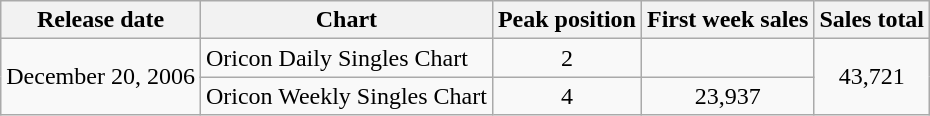<table class="wikitable">
<tr>
<th>Release date</th>
<th>Chart</th>
<th>Peak position</th>
<th>First week sales</th>
<th>Sales total</th>
</tr>
<tr>
<td rowspan="2">December 20, 2006</td>
<td>Oricon Daily Singles Chart</td>
<td align="center">2</td>
<td></td>
<td align="center" rowspan="2">43,721</td>
</tr>
<tr>
<td>Oricon Weekly Singles Chart</td>
<td align="center">4</td>
<td align="center">23,937</td>
</tr>
</table>
